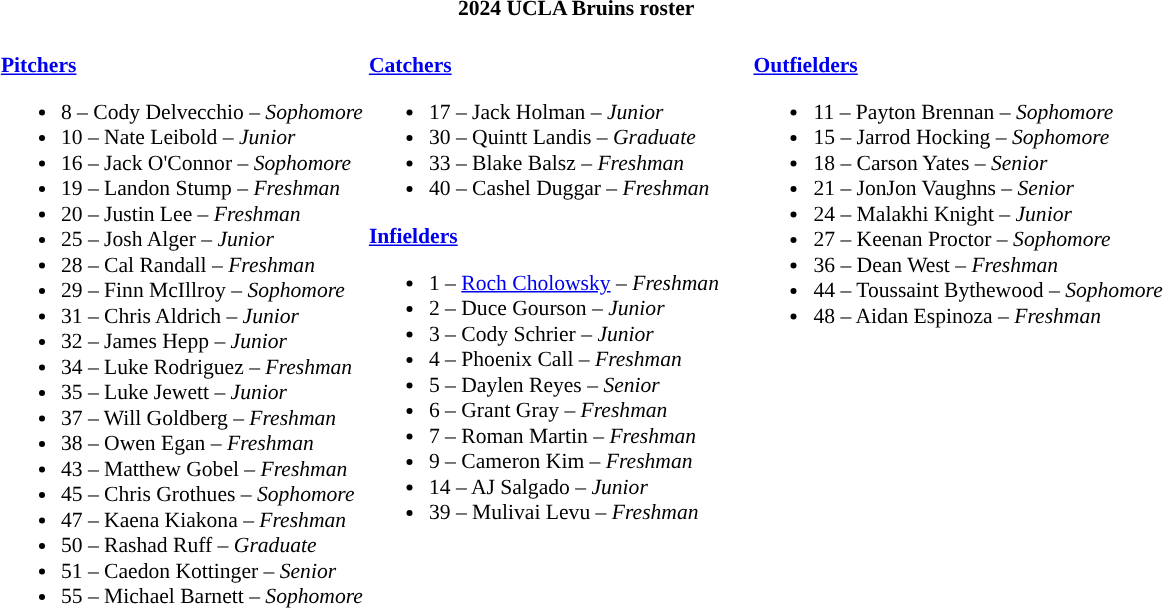<table class="toccolours" style="border-collapse; font-size:90%;">
<tr>
<th colspan=9>2024 UCLA Bruins roster</th>
</tr>
<tr>
<td width="03"> </td>
<td valign="top"><br><strong><a href='#'>Pitchers</a></strong><ul><li>8 – Cody Delvecchio – <em>Sophomore</em></li><li>10 – Nate Leibold – <em>Junior</em></li><li>16 – Jack O'Connor – <em>Sophomore</em></li><li>19 – Landon Stump – <em>Freshman</em></li><li>20 – Justin Lee – <em>Freshman</em></li><li>25 – Josh Alger – <em>Junior</em></li><li>28 – Cal Randall – <em>Freshman</em></li><li>29 – Finn McIllroy – <em>Sophomore</em></li><li>31 – Chris Aldrich – <em> Junior</em></li><li>32 – James Hepp – <em>Junior</em></li><li>34 – Luke Rodriguez – <em>Freshman</em></li><li>35 – Luke Jewett – <em>Junior</em></li><li>37 – Will Goldberg – <em>Freshman</em></li><li>38 – Owen Egan – <em>Freshman</em></li><li>43 – Matthew Gobel – <em>Freshman</em></li><li>45 – Chris Grothues – <em>Sophomore</em></li><li>47 – Kaena Kiakona – <em>Freshman</em></li><li>50 – Rashad Ruff – <em>Graduate</em></li><li>51 – Caedon Kottinger – <em>Senior</em></li><li>55 – Michael Barnett – <em>Sophomore</em></li></ul></td>
<td valign="top"><br><strong><a href='#'>Catchers</a></strong><ul><li>17 – Jack Holman – <em>Junior</em></li><li>30 – Quintt Landis – <em>Graduate</em></li><li>33 – Blake Balsz – <em>Freshman</em></li><li>40 – Cashel Duggar – <em>Freshman</em></li></ul><strong><a href='#'>Infielders</a></strong><ul><li>1 – <a href='#'>Roch Cholowsky</a> – <em>Freshman</em></li><li>2 – Duce Gourson – <em>Junior</em></li><li>3 – Cody Schrier – <em>Junior</em></li><li>4 – Phoenix Call – <em>Freshman</em></li><li>5 – Daylen Reyes – <em>Senior</em></li><li>6 – Grant Gray – <em>Freshman</em></li><li>7 – Roman Martin – <em>Freshman</em></li><li>9 – Cameron Kim – <em>Freshman</em></li><li>14 – AJ Salgado – <em> Junior</em></li><li>39 – Mulivai Levu – <em>Freshman</em></li></ul></td>
<td width="15"> </td>
<td valign="top"><br><strong><a href='#'>Outfielders</a></strong><ul><li>11 – Payton Brennan – <em>Sophomore</em></li><li>15 – Jarrod Hocking – <em>Sophomore</em></li><li>18 – Carson Yates – <em>Senior</em></li><li>21 – JonJon Vaughns – <em>Senior</em></li><li>24 – Malakhi Knight – <em>Junior</em></li><li>27 – Keenan Proctor – <em>Sophomore</em></li><li>36 – Dean West – <em>Freshman</em></li><li>44 – Toussaint Bythewood – <em>Sophomore</em></li><li>48 – Aidan Espinoza – <em>Freshman</em></li></ul></td>
</tr>
</table>
